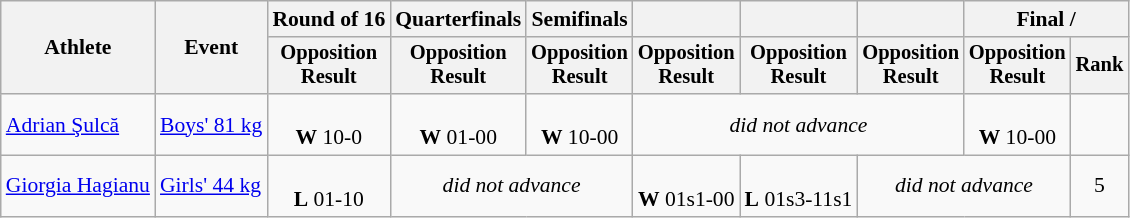<table class="wikitable" style="text-align:center;font-size:90%">
<tr>
<th rowspan=2>Athlete</th>
<th rowspan=2>Event</th>
<th>Round of 16</th>
<th>Quarterfinals</th>
<th>Semifinals</th>
<th></th>
<th></th>
<th></th>
<th colspan=2>Final / </th>
</tr>
<tr style="font-size:95%">
<th>Opposition<br>Result</th>
<th>Opposition<br>Result</th>
<th>Opposition<br>Result</th>
<th>Opposition<br>Result</th>
<th>Opposition<br>Result</th>
<th>Opposition<br>Result</th>
<th>Opposition<br>Result</th>
<th>Rank</th>
</tr>
<tr align=center>
<td align=left><a href='#'>Adrian Şulcă</a></td>
<td align=left><a href='#'>Boys' 81 kg</a></td>
<td><br> <strong>W</strong> 10-0</td>
<td><br> <strong>W</strong> 01-00</td>
<td><br> <strong>W</strong> 10-00</td>
<td Colspan=3><em>did not advance</em></td>
<td><br> <strong>W</strong> 10-00</td>
<td></td>
</tr>
<tr align=center>
<td align=left><a href='#'>Giorgia Hagianu</a></td>
<td align=left><a href='#'>Girls' 44 kg</a></td>
<td><br> <strong>L</strong> 01-10</td>
<td Colspan=2><em>did not advance</em></td>
<td><br> <strong>W</strong> 01s1-00</td>
<td><br> <strong>L</strong> 01s3-11s1</td>
<td Colspan=2><em>did not advance</em></td>
<td>5</td>
</tr>
</table>
